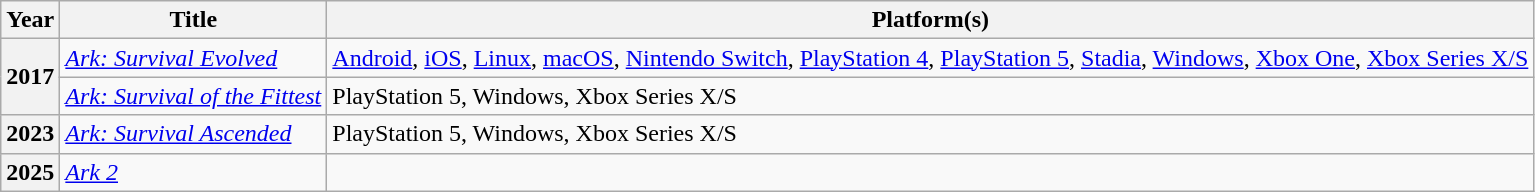<table class="wikitable sortable plainrowheaders">
<tr>
<th scope="col">Year</th>
<th scope="col">Title</th>
<th scope="col">Platform(s)</th>
</tr>
<tr>
<th scope="row" rowspan="2">2017</th>
<td><em><a href='#'>Ark: Survival Evolved</a></em></td>
<td><a href='#'>Android</a>, <a href='#'>iOS</a>, <a href='#'>Linux</a>, <a href='#'>macOS</a>, <a href='#'>Nintendo Switch</a>, <a href='#'>PlayStation 4</a>, <a href='#'>PlayStation 5</a>, <a href='#'>Stadia</a>, <a href='#'>Windows</a>, <a href='#'>Xbox One</a>, <a href='#'>Xbox Series X/S</a></td>
</tr>
<tr>
<td><em><a href='#'>Ark: Survival of the Fittest</a></em></td>
<td>PlayStation 5, Windows, Xbox Series X/S</td>
</tr>
<tr>
<th scope="row">2023</th>
<td><em><a href='#'>Ark: Survival Ascended</a></em></td>
<td>PlayStation 5, Windows, Xbox Series X/S</td>
</tr>
<tr>
<th scope="row">2025</th>
<td><em><a href='#'>Ark 2</a></em></td>
<td></td>
</tr>
</table>
